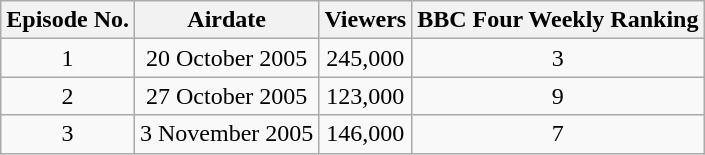<table class="wikitable" style="text-align:center;">
<tr>
<th>Episode No.</th>
<th>Airdate</th>
<th>Viewers</th>
<th>BBC Four Weekly Ranking</th>
</tr>
<tr>
<td>1</td>
<td>20 October 2005</td>
<td>245,000</td>
<td>3</td>
</tr>
<tr>
<td>2</td>
<td>27 October 2005</td>
<td>123,000</td>
<td>9</td>
</tr>
<tr>
<td>3</td>
<td>3 November 2005</td>
<td>146,000</td>
<td>7</td>
</tr>
</table>
